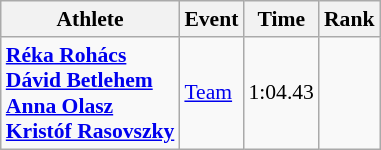<table class="wikitable" style="font-size:90%; text-align:center">
<tr>
<th>Athlete</th>
<th>Event</th>
<th>Time</th>
<th>Rank</th>
</tr>
<tr>
<td align=left><strong><a href='#'>Réka Rohács</a><br><a href='#'>Dávid Betlehem</a><br><a href='#'>Anna Olasz</a><br><a href='#'>Kristóf Rasovszky</a></strong></td>
<td align=left><a href='#'>Team</a></td>
<td>1:04.43</td>
<td></td>
</tr>
</table>
